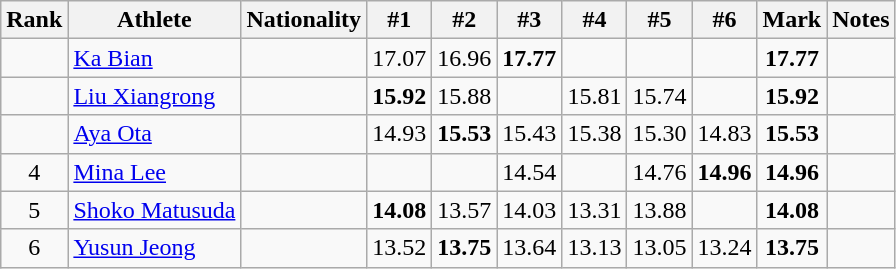<table class="wikitable sortable" style="text-align:center">
<tr>
<th>Rank</th>
<th>Athlete</th>
<th>Nationality</th>
<th>#1</th>
<th>#2</th>
<th>#3</th>
<th>#4</th>
<th>#5</th>
<th>#6</th>
<th>Mark</th>
<th>Notes</th>
</tr>
<tr>
<td></td>
<td align="left"><a href='#'>Ka Bian</a></td>
<td align=left></td>
<td>17.07</td>
<td>16.96</td>
<td><strong>17.77</strong></td>
<td></td>
<td></td>
<td></td>
<td><strong>17.77</strong></td>
<td></td>
</tr>
<tr>
<td></td>
<td align="left"><a href='#'>Liu Xiangrong</a></td>
<td align=left></td>
<td><strong>15.92</strong></td>
<td>15.88</td>
<td></td>
<td>15.81</td>
<td>15.74</td>
<td></td>
<td><strong>15.92</strong></td>
<td></td>
</tr>
<tr>
<td></td>
<td align="left"><a href='#'>Aya Ota</a></td>
<td align=left></td>
<td>14.93</td>
<td><strong>15.53</strong></td>
<td>15.43</td>
<td>15.38</td>
<td>15.30</td>
<td>14.83</td>
<td><strong>15.53</strong></td>
<td></td>
</tr>
<tr>
<td>4</td>
<td align="left"><a href='#'>Mina Lee</a></td>
<td align=left></td>
<td></td>
<td></td>
<td>14.54</td>
<td></td>
<td>14.76</td>
<td><strong>14.96</strong></td>
<td><strong>14.96</strong></td>
<td></td>
</tr>
<tr>
<td>5</td>
<td align="left"><a href='#'>Shoko Matusuda</a></td>
<td align=left></td>
<td><strong>14.08</strong></td>
<td>13.57</td>
<td>14.03</td>
<td>13.31</td>
<td>13.88</td>
<td></td>
<td><strong>14.08</strong></td>
<td></td>
</tr>
<tr>
<td>6</td>
<td align="left"><a href='#'>Yusun Jeong</a></td>
<td align=left></td>
<td>13.52</td>
<td><strong>13.75</strong></td>
<td>13.64</td>
<td>13.13</td>
<td>13.05</td>
<td>13.24</td>
<td><strong>13.75</strong></td>
<td></td>
</tr>
</table>
